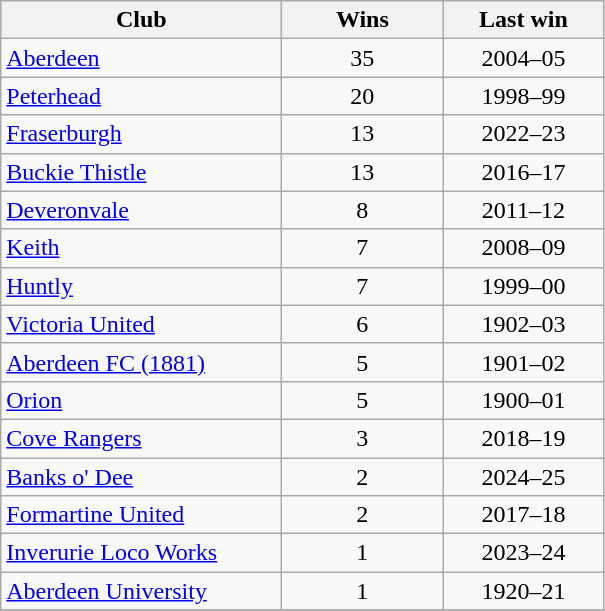<table class="wikitable" style="text-align: center;">
<tr>
<th width=180>Club</th>
<th width=100>Wins</th>
<th width=100>Last win</th>
</tr>
<tr>
<td align=left><a href='#'>Aberdeen</a></td>
<td>35</td>
<td>2004–05</td>
</tr>
<tr>
<td align=left><a href='#'>Peterhead</a></td>
<td>20</td>
<td>1998–99</td>
</tr>
<tr>
<td align=left><a href='#'>Fraserburgh</a></td>
<td>13</td>
<td>2022–23</td>
</tr>
<tr>
<td align=left><a href='#'>Buckie Thistle</a></td>
<td>13</td>
<td>2016–17</td>
</tr>
<tr>
<td align=left><a href='#'>Deveronvale</a></td>
<td>8</td>
<td>2011–12</td>
</tr>
<tr>
<td align=left><a href='#'>Keith</a></td>
<td>7</td>
<td>2008–09</td>
</tr>
<tr>
<td align=left><a href='#'>Huntly</a></td>
<td>7</td>
<td>1999–00</td>
</tr>
<tr>
<td align=left><a href='#'>Victoria United</a></td>
<td>6</td>
<td>1902–03</td>
</tr>
<tr>
<td align=left><a href='#'>Aberdeen FC (1881)</a></td>
<td>5</td>
<td>1901–02</td>
</tr>
<tr>
<td align=left><a href='#'>Orion</a></td>
<td>5</td>
<td>1900–01</td>
</tr>
<tr>
<td align=left><a href='#'>Cove Rangers</a></td>
<td>3</td>
<td>2018–19</td>
</tr>
<tr>
<td align=left><a href='#'>Banks o' Dee</a></td>
<td>2</td>
<td>2024–25</td>
</tr>
<tr>
<td align=left><a href='#'>Formartine United</a></td>
<td>2</td>
<td>2017–18</td>
</tr>
<tr>
<td align=left><a href='#'>Inverurie Loco Works</a></td>
<td>1</td>
<td>2023–24</td>
</tr>
<tr>
<td align=left><a href='#'>Aberdeen University</a></td>
<td>1</td>
<td>1920–21</td>
</tr>
<tr>
</tr>
</table>
